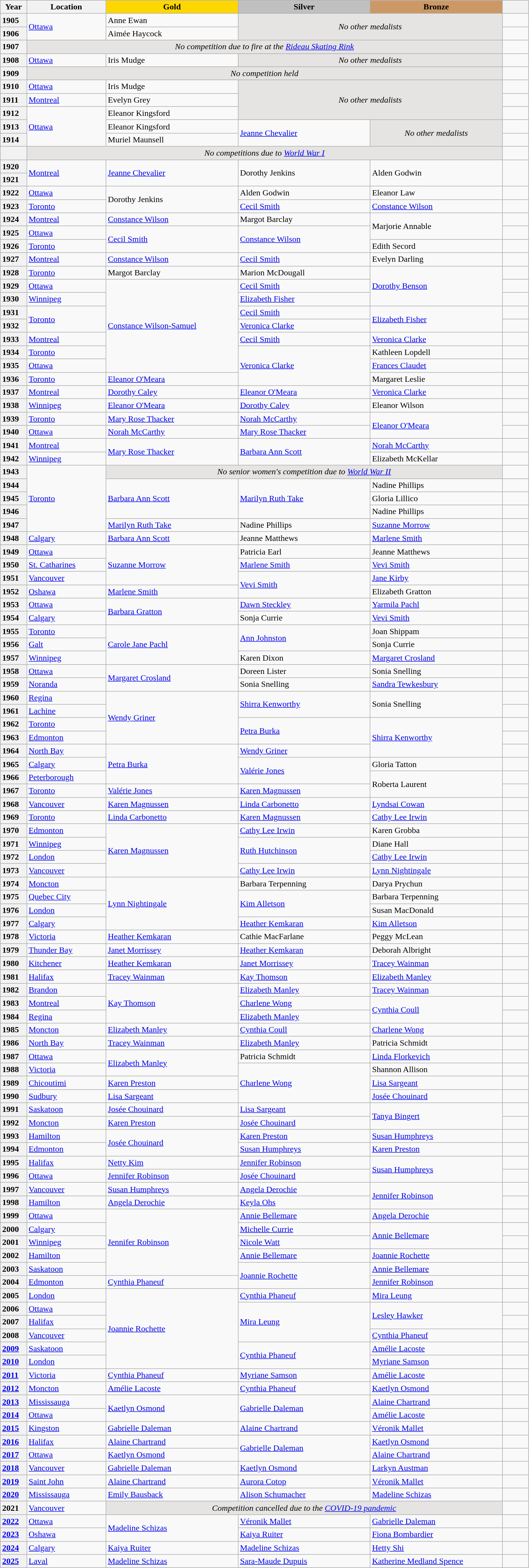<table class="wikitable unsortable" style="text-align:left; width:80%">
<tr>
<th scope="col" style="text-align:center; width:5%">Year</th>
<th scope="col" style="text-align:center; width:15%">Location</th>
<th scope="col" style="text-align:center; width:25%; background:gold">Gold</th>
<th scope="col" style="text-align:center; width:25%; background:silver">Silver</th>
<th scope="col" style="text-align:center; width:25%; background:#c96">Bronze</th>
<th scope="col" style="text-align:center; width:5%"></th>
</tr>
<tr>
<th scope="row" style="text-align:left">1905</th>
<td rowspan="2"><a href='#'>Ottawa</a></td>
<td>Anne Ewan</td>
<td colspan="2" rowspan="2" bgcolor="e5e4e2" align="center"><em>No other medalists</em></td>
<td></td>
</tr>
<tr>
<th scope="row" style="text-align:left">1906</th>
<td>Aimée Haycock</td>
<td></td>
</tr>
<tr>
<th scope="row" style="text-align:left">1907</th>
<td colspan="4" bgcolor="e5e4e2" align="center"><em>No competition due to fire at the <a href='#'>Rideau Skating Rink</a></em></td>
<td></td>
</tr>
<tr>
<th scope="row" style="text-align:left">1908</th>
<td><a href='#'>Ottawa</a></td>
<td>Iris Mudge</td>
<td colspan="2" align="center" bgcolor="e5e4e2"><em>No other medalists</em></td>
<td></td>
</tr>
<tr>
<th scope="row" style="text-align:left">1909</th>
<td colspan="4" bgcolor="e5e4e2" align="center"><em>No competition held</em></td>
<td></td>
</tr>
<tr>
<th scope="row" style="text-align:left">1910</th>
<td><a href='#'>Ottawa</a></td>
<td>Iris Mudge</td>
<td colspan="2" rowspan="3" align="center" bgcolor="e5e4e2"><em>No other medalists</em></td>
<td></td>
</tr>
<tr>
<th scope="row" style="text-align:left">1911</th>
<td><a href='#'>Montreal</a></td>
<td>Evelyn Grey</td>
<td></td>
</tr>
<tr>
<th scope="row" style="text-align:left">1912</th>
<td rowspan="3"><a href='#'>Ottawa</a></td>
<td>Eleanor Kingsford</td>
<td></td>
</tr>
<tr>
<th scope="row" style="text-align:left">1913</th>
<td>Eleanor Kingsford</td>
<td rowspan="2"><a href='#'>Jeanne Chevalier</a></td>
<td rowspan="2" align="center" bgcolor="e5e4e2"><em>No other medalists</em></td>
<td></td>
</tr>
<tr>
<th scope="row" style="text-align:left">1914</th>
<td>Muriel Maunsell</td>
<td></td>
</tr>
<tr>
<th scope="row" style="text-align:left"></th>
<td colspan="4" align="center" bgcolor="e5e4e2"><em>No competitions due to <a href='#'>World War I</a></em></td>
<td></td>
</tr>
<tr>
<th scope="row" style="text-align:left">1920</th>
<td rowspan="2"><a href='#'>Montreal</a></td>
<td rowspan="2"><a href='#'>Jeanne Chevalier</a></td>
<td rowspan="2">Dorothy Jenkins</td>
<td rowspan="2">Alden Godwin</td>
<td rowspan="2"></td>
</tr>
<tr>
<th scope="row" style="text-align:left">1921</th>
</tr>
<tr>
<th scope="row" style="text-align:left">1922</th>
<td><a href='#'>Ottawa</a></td>
<td rowspan="2">Dorothy Jenkins</td>
<td>Alden Godwin</td>
<td>Eleanor Law</td>
<td></td>
</tr>
<tr>
<th scope="row" style="text-align:left">1923</th>
<td><a href='#'>Toronto</a></td>
<td><a href='#'>Cecil Smith</a></td>
<td><a href='#'>Constance Wilson</a></td>
<td></td>
</tr>
<tr>
<th scope="row" style="text-align:left">1924</th>
<td><a href='#'>Montreal</a></td>
<td><a href='#'>Constance Wilson</a></td>
<td>Margot Barclay</td>
<td rowspan="2">Marjorie Annable</td>
<td></td>
</tr>
<tr>
<th scope="row" style="text-align:left">1925</th>
<td><a href='#'>Ottawa</a></td>
<td rowspan="2"><a href='#'>Cecil Smith</a></td>
<td rowspan="2"><a href='#'>Constance Wilson</a></td>
<td></td>
</tr>
<tr>
<th scope="row" style="text-align:left">1926</th>
<td><a href='#'>Toronto</a></td>
<td>Edith Secord</td>
<td></td>
</tr>
<tr>
<th scope="row" style="text-align:left">1927</th>
<td><a href='#'>Montreal</a></td>
<td><a href='#'>Constance Wilson</a></td>
<td><a href='#'>Cecil Smith</a></td>
<td>Evelyn Darling</td>
<td></td>
</tr>
<tr>
<th scope="row" style="text-align:left">1928</th>
<td><a href='#'>Toronto</a></td>
<td>Margot Barclay</td>
<td>Marion McDougall</td>
<td rowspan="3"><a href='#'>Dorothy Benson</a></td>
<td></td>
</tr>
<tr>
<th scope="row" style="text-align:left">1929</th>
<td><a href='#'>Ottawa</a></td>
<td rowspan="7"><a href='#'>Constance Wilson-Samuel</a></td>
<td><a href='#'>Cecil Smith</a></td>
<td></td>
</tr>
<tr>
<th scope="row" style="text-align:left">1930</th>
<td><a href='#'>Winnipeg</a></td>
<td><a href='#'>Elizabeth Fisher</a></td>
<td></td>
</tr>
<tr>
<th scope="row" style="text-align:left">1931</th>
<td rowspan="2"><a href='#'>Toronto</a></td>
<td><a href='#'>Cecil Smith</a></td>
<td rowspan="2"><a href='#'>Elizabeth Fisher</a></td>
<td></td>
</tr>
<tr>
<th scope="row" style="text-align:left">1932</th>
<td><a href='#'>Veronica Clarke</a></td>
<td></td>
</tr>
<tr>
<th scope="row" style="text-align:left">1933</th>
<td><a href='#'>Montreal</a></td>
<td><a href='#'>Cecil Smith</a></td>
<td><a href='#'>Veronica Clarke</a></td>
<td></td>
</tr>
<tr>
<th scope="row" style="text-align:left">1934</th>
<td><a href='#'>Toronto</a></td>
<td rowspan="3"><a href='#'>Veronica Clarke</a></td>
<td>Kathleen Lopdell</td>
<td></td>
</tr>
<tr>
<th scope="row" style="text-align:left">1935</th>
<td><a href='#'>Ottawa</a></td>
<td><a href='#'>Frances Claudet</a></td>
<td></td>
</tr>
<tr>
<th scope="row" style="text-align:left">1936</th>
<td><a href='#'>Toronto</a></td>
<td><a href='#'>Eleanor O'Meara</a></td>
<td>Margaret Leslie</td>
<td></td>
</tr>
<tr>
<th scope="row" style="text-align:left">1937</th>
<td><a href='#'>Montreal</a></td>
<td><a href='#'>Dorothy Caley</a></td>
<td><a href='#'>Eleanor O'Meara</a></td>
<td><a href='#'>Veronica Clarke</a></td>
<td></td>
</tr>
<tr>
<th scope="row" style="text-align:left">1938</th>
<td><a href='#'>Winnipeg</a></td>
<td><a href='#'>Eleanor O'Meara</a></td>
<td><a href='#'>Dorothy Caley</a></td>
<td>Eleanor Wilson</td>
<td></td>
</tr>
<tr>
<th scope="row" style="text-align:left">1939</th>
<td><a href='#'>Toronto</a></td>
<td><a href='#'>Mary Rose Thacker</a></td>
<td><a href='#'>Norah McCarthy</a></td>
<td rowspan="2"><a href='#'>Eleanor O'Meara</a></td>
<td></td>
</tr>
<tr>
<th scope="row" style="text-align:left">1940</th>
<td><a href='#'>Ottawa</a></td>
<td><a href='#'>Norah McCarthy</a></td>
<td><a href='#'>Mary Rose Thacker</a></td>
<td></td>
</tr>
<tr>
<th scope="row" style="text-align:left">1941</th>
<td><a href='#'>Montreal</a></td>
<td rowspan="2"><a href='#'>Mary Rose Thacker</a></td>
<td rowspan="2"><a href='#'>Barbara Ann Scott</a></td>
<td><a href='#'>Norah McCarthy</a></td>
<td></td>
</tr>
<tr>
<th scope="row" style="text-align:left">1942</th>
<td><a href='#'>Winnipeg</a></td>
<td>Elizabeth McKellar</td>
<td></td>
</tr>
<tr>
<th scope="row" style="text-align:left">1943</th>
<td rowspan="5"><a href='#'>Toronto</a></td>
<td colspan="3" bgcolor="e5e4e2" align="center"><em>No senior women's competition due to <a href='#'>World War II</a></em></td>
<td></td>
</tr>
<tr>
<th scope="row" style="text-align:left">1944</th>
<td rowspan="3"><a href='#'>Barbara Ann Scott</a></td>
<td rowspan="3"><a href='#'>Marilyn Ruth Take</a></td>
<td>Nadine Phillips</td>
<td></td>
</tr>
<tr>
<th scope="row" style="text-align:left">1945</th>
<td>Gloria Lillico</td>
<td></td>
</tr>
<tr>
<th scope="row" style="text-align:left">1946</th>
<td>Nadine Phillips</td>
<td></td>
</tr>
<tr>
<th scope="row" style="text-align:left">1947</th>
<td><a href='#'>Marilyn Ruth Take</a></td>
<td>Nadine Phillips</td>
<td><a href='#'>Suzanne Morrow</a></td>
<td></td>
</tr>
<tr>
<th scope="row" style="text-align:left">1948</th>
<td><a href='#'>Calgary</a></td>
<td><a href='#'>Barbara Ann Scott</a></td>
<td>Jeanne Matthews</td>
<td><a href='#'>Marlene Smith</a></td>
<td></td>
</tr>
<tr>
<th scope="row" style="text-align:left">1949</th>
<td><a href='#'>Ottawa</a></td>
<td rowspan="3"><a href='#'>Suzanne Morrow</a></td>
<td>Patricia Earl</td>
<td>Jeanne Matthews</td>
<td></td>
</tr>
<tr>
<th scope="row" style="text-align:left">1950</th>
<td><a href='#'>St. Catharines</a></td>
<td><a href='#'>Marlene Smith</a></td>
<td><a href='#'>Vevi Smith</a></td>
<td></td>
</tr>
<tr>
<th scope="row" style="text-align:left">1951</th>
<td><a href='#'>Vancouver</a></td>
<td rowspan="2"><a href='#'>Vevi Smith</a></td>
<td><a href='#'>Jane Kirby</a></td>
<td></td>
</tr>
<tr>
<th scope="row" style="text-align:left">1952</th>
<td><a href='#'>Oshawa</a></td>
<td><a href='#'>Marlene Smith</a></td>
<td>Elizabeth Gratton</td>
<td></td>
</tr>
<tr>
<th scope="row" style="text-align:left">1953</th>
<td><a href='#'>Ottawa</a></td>
<td rowspan="2"><a href='#'>Barbara Gratton</a></td>
<td><a href='#'>Dawn Steckley</a></td>
<td><a href='#'>Yarmila Pachl</a></td>
<td></td>
</tr>
<tr>
<th scope="row" style="text-align:left">1954</th>
<td><a href='#'>Calgary</a></td>
<td>Sonja Currie</td>
<td><a href='#'>Vevi Smith</a></td>
<td></td>
</tr>
<tr>
<th scope="row" style="text-align:left">1955</th>
<td><a href='#'>Toronto</a></td>
<td rowspan="3"><a href='#'>Carole Jane Pachl</a></td>
<td rowspan="2"><a href='#'>Ann Johnston</a></td>
<td>Joan Shippam</td>
<td></td>
</tr>
<tr>
<th scope="row" style="text-align:left">1956</th>
<td><a href='#'>Galt</a></td>
<td>Sonja Currie</td>
<td></td>
</tr>
<tr>
<th scope="row" style="text-align:left">1957</th>
<td><a href='#'>Winnipeg</a></td>
<td>Karen Dixon</td>
<td><a href='#'>Margaret Crosland</a></td>
<td></td>
</tr>
<tr>
<th scope="row" style="text-align:left">1958</th>
<td><a href='#'>Ottawa</a></td>
<td rowspan="2"><a href='#'>Margaret Crosland</a></td>
<td>Doreen Lister</td>
<td>Sonia Snelling</td>
<td></td>
</tr>
<tr>
<th scope="row" style="text-align:left">1959</th>
<td><a href='#'>Noranda</a></td>
<td>Sonia Snelling</td>
<td><a href='#'>Sandra Tewkesbury</a></td>
<td></td>
</tr>
<tr>
<th scope="row" style="text-align:left">1960</th>
<td><a href='#'>Regina</a></td>
<td rowspan="4"><a href='#'>Wendy Griner</a></td>
<td rowspan="2"><a href='#'>Shirra Kenworthy</a></td>
<td rowspan="2">Sonia Snelling</td>
<td></td>
</tr>
<tr>
<th scope="row" style="text-align:left">1961</th>
<td><a href='#'>Lachine</a></td>
<td></td>
</tr>
<tr>
<th scope="row" style="text-align:left">1962</th>
<td><a href='#'>Toronto</a></td>
<td rowspan="2"><a href='#'>Petra Burka</a></td>
<td rowspan="3"><a href='#'>Shirra Kenworthy</a></td>
<td></td>
</tr>
<tr>
<th scope="row" style="text-align:left">1963</th>
<td><a href='#'>Edmonton</a></td>
<td></td>
</tr>
<tr>
<th scope="row" style="text-align:left">1964</th>
<td><a href='#'>North Bay</a></td>
<td rowspan="3"><a href='#'>Petra Burka</a></td>
<td><a href='#'>Wendy Griner</a></td>
<td></td>
</tr>
<tr>
<th scope="row" style="text-align:left">1965</th>
<td><a href='#'>Calgary</a></td>
<td rowspan="2"><a href='#'>Valérie Jones</a></td>
<td>Gloria Tatton</td>
<td></td>
</tr>
<tr>
<th scope="row" style="text-align:left">1966</th>
<td><a href='#'>Peterborough</a></td>
<td rowspan="2">Roberta Laurent</td>
<td></td>
</tr>
<tr>
<th scope="row" style="text-align:left">1967</th>
<td><a href='#'>Toronto</a></td>
<td><a href='#'>Valérie Jones</a></td>
<td><a href='#'>Karen Magnussen</a></td>
<td></td>
</tr>
<tr>
<th scope="row" style="text-align:left">1968</th>
<td><a href='#'>Vancouver</a></td>
<td><a href='#'>Karen Magnussen</a></td>
<td><a href='#'>Linda Carbonetto</a></td>
<td><a href='#'>Lyndsai Cowan</a></td>
<td></td>
</tr>
<tr>
<th scope="row" style="text-align:left">1969</th>
<td><a href='#'>Toronto</a></td>
<td><a href='#'>Linda Carbonetto</a></td>
<td><a href='#'>Karen Magnussen</a></td>
<td><a href='#'>Cathy Lee Irwin</a></td>
<td></td>
</tr>
<tr>
<th scope="row" style="text-align:left">1970</th>
<td><a href='#'>Edmonton</a></td>
<td rowspan="4"><a href='#'>Karen Magnussen</a></td>
<td><a href='#'>Cathy Lee Irwin</a></td>
<td>Karen Grobba</td>
<td></td>
</tr>
<tr>
<th scope="row" style="text-align:left">1971</th>
<td><a href='#'>Winnipeg</a></td>
<td rowspan="2"><a href='#'>Ruth Hutchinson</a></td>
<td>Diane Hall</td>
<td></td>
</tr>
<tr>
<th scope="row" style="text-align:left">1972</th>
<td><a href='#'>London</a></td>
<td><a href='#'>Cathy Lee Irwin</a></td>
<td></td>
</tr>
<tr>
<th scope="row" style="text-align:left">1973</th>
<td><a href='#'>Vancouver</a></td>
<td><a href='#'>Cathy Lee Irwin</a></td>
<td><a href='#'>Lynn Nightingale</a></td>
<td></td>
</tr>
<tr>
<th scope="row" style="text-align:left">1974</th>
<td><a href='#'>Moncton</a></td>
<td rowspan="4"><a href='#'>Lynn Nightingale</a></td>
<td>Barbara Terpenning</td>
<td>Darya Prychun</td>
<td></td>
</tr>
<tr>
<th scope="row" style="text-align:left">1975</th>
<td><a href='#'>Quebec City</a></td>
<td rowspan="2"><a href='#'>Kim Alletson</a></td>
<td>Barbara Terpenning</td>
<td></td>
</tr>
<tr>
<th scope="row" style="text-align:left">1976</th>
<td><a href='#'>London</a></td>
<td>Susan MacDonald</td>
<td></td>
</tr>
<tr>
<th scope="row" style="text-align:left">1977</th>
<td><a href='#'>Calgary</a></td>
<td><a href='#'>Heather Kemkaran</a></td>
<td><a href='#'>Kim Alletson</a></td>
<td></td>
</tr>
<tr>
<th scope="row" style="text-align:left">1978</th>
<td><a href='#'>Victoria</a></td>
<td><a href='#'>Heather Kemkaran</a></td>
<td>Cathie MacFarlane</td>
<td>Peggy McLean</td>
<td></td>
</tr>
<tr>
<th scope="row" style="text-align:left">1979</th>
<td><a href='#'>Thunder Bay</a></td>
<td><a href='#'>Janet Morrissey</a></td>
<td><a href='#'>Heather Kemkaran</a></td>
<td>Deborah Albright</td>
<td></td>
</tr>
<tr>
<th scope="row" style="text-align:left">1980</th>
<td><a href='#'>Kitchener</a></td>
<td><a href='#'>Heather Kemkaran</a></td>
<td><a href='#'>Janet Morrissey</a></td>
<td><a href='#'>Tracey Wainman</a></td>
<td></td>
</tr>
<tr>
<th scope="row" style="text-align:left">1981</th>
<td><a href='#'>Halifax</a></td>
<td><a href='#'>Tracey Wainman</a></td>
<td><a href='#'>Kay Thomson</a></td>
<td><a href='#'>Elizabeth Manley</a></td>
<td></td>
</tr>
<tr>
<th scope="row" style="text-align:left">1982</th>
<td><a href='#'>Brandon</a></td>
<td rowspan="3"><a href='#'>Kay Thomson</a></td>
<td><a href='#'>Elizabeth Manley</a></td>
<td><a href='#'>Tracey Wainman</a></td>
<td></td>
</tr>
<tr>
<th scope="row" style="text-align:left">1983</th>
<td><a href='#'>Montreal</a></td>
<td><a href='#'>Charlene Wong</a></td>
<td rowspan="2"><a href='#'>Cynthia Coull</a></td>
<td></td>
</tr>
<tr>
<th scope="row" style="text-align:left">1984</th>
<td><a href='#'>Regina</a></td>
<td><a href='#'>Elizabeth Manley</a></td>
<td></td>
</tr>
<tr>
<th scope="row" style="text-align:left">1985</th>
<td><a href='#'>Moncton</a></td>
<td><a href='#'>Elizabeth Manley</a></td>
<td><a href='#'>Cynthia Coull</a></td>
<td><a href='#'>Charlene Wong</a></td>
<td></td>
</tr>
<tr>
<th scope="row" style="text-align:left">1986</th>
<td><a href='#'>North Bay</a></td>
<td><a href='#'>Tracey Wainman</a></td>
<td><a href='#'>Elizabeth Manley</a></td>
<td>Patricia Schmidt</td>
<td></td>
</tr>
<tr>
<th scope="row" style="text-align:left">1987</th>
<td><a href='#'>Ottawa</a></td>
<td rowspan="2"><a href='#'>Elizabeth Manley</a></td>
<td>Patricia Schmidt</td>
<td><a href='#'>Linda Florkevich</a></td>
<td></td>
</tr>
<tr>
<th scope="row" style="text-align:left">1988</th>
<td><a href='#'>Victoria</a></td>
<td rowspan="3"><a href='#'>Charlene Wong</a></td>
<td>Shannon Allison</td>
<td></td>
</tr>
<tr>
<th scope="row" style="text-align:left">1989</th>
<td><a href='#'>Chicoutimi</a></td>
<td><a href='#'>Karen Preston</a></td>
<td><a href='#'>Lisa Sargeant</a></td>
<td></td>
</tr>
<tr>
<th scope="row" style="text-align:left">1990</th>
<td><a href='#'>Sudbury</a></td>
<td><a href='#'>Lisa Sargeant</a></td>
<td><a href='#'>Josée Chouinard</a></td>
<td></td>
</tr>
<tr>
<th scope="row" style="text-align:left">1991</th>
<td><a href='#'>Saskatoon</a></td>
<td><a href='#'>Josée Chouinard</a></td>
<td><a href='#'>Lisa Sargeant</a></td>
<td rowspan="2"><a href='#'>Tanya Bingert</a></td>
<td></td>
</tr>
<tr>
<th scope="row" style="text-align:left">1992</th>
<td><a href='#'>Moncton</a></td>
<td><a href='#'>Karen Preston</a></td>
<td><a href='#'>Josée Chouinard</a></td>
<td></td>
</tr>
<tr>
<th scope="row" style="text-align:left">1993</th>
<td><a href='#'>Hamilton</a></td>
<td rowspan="2"><a href='#'>Josée Chouinard</a></td>
<td><a href='#'>Karen Preston</a></td>
<td><a href='#'>Susan Humphreys</a></td>
<td></td>
</tr>
<tr>
<th scope="row" style="text-align:left">1994</th>
<td><a href='#'>Edmonton</a></td>
<td><a href='#'>Susan Humphreys</a></td>
<td><a href='#'>Karen Preston</a></td>
<td></td>
</tr>
<tr>
<th scope="row" style="text-align:left">1995</th>
<td><a href='#'>Halifax</a></td>
<td><a href='#'>Netty Kim</a></td>
<td><a href='#'>Jennifer Robinson</a></td>
<td rowspan="2"><a href='#'>Susan Humphreys</a></td>
<td></td>
</tr>
<tr>
<th scope="row" style="text-align:left">1996</th>
<td><a href='#'>Ottawa</a></td>
<td><a href='#'>Jennifer Robinson</a></td>
<td><a href='#'>Josée Chouinard</a></td>
<td></td>
</tr>
<tr>
<th scope="row" style="text-align:left">1997</th>
<td><a href='#'>Vancouver</a></td>
<td><a href='#'>Susan Humphreys</a></td>
<td><a href='#'>Angela Derochie</a></td>
<td rowspan="2"><a href='#'>Jennifer Robinson</a></td>
<td></td>
</tr>
<tr>
<th scope="row" style="text-align:left">1998</th>
<td><a href='#'>Hamilton</a></td>
<td><a href='#'>Angela Derochie</a></td>
<td><a href='#'>Keyla Ohs</a></td>
<td></td>
</tr>
<tr>
<th scope="row" style="text-align:left">1999</th>
<td><a href='#'>Ottawa</a></td>
<td rowspan="5"><a href='#'>Jennifer Robinson</a></td>
<td><a href='#'>Annie Bellemare</a></td>
<td><a href='#'>Angela Derochie</a></td>
<td></td>
</tr>
<tr>
<th scope="row" style="text-align:left">2000</th>
<td><a href='#'>Calgary</a></td>
<td><a href='#'>Michelle Currie</a></td>
<td rowspan="2"><a href='#'>Annie Bellemare</a></td>
<td></td>
</tr>
<tr>
<th scope="row" style="text-align:left">2001</th>
<td><a href='#'>Winnipeg</a></td>
<td><a href='#'>Nicole Watt</a></td>
<td></td>
</tr>
<tr>
<th scope="row" style="text-align:left">2002</th>
<td><a href='#'>Hamilton</a></td>
<td><a href='#'>Annie Bellemare</a></td>
<td><a href='#'>Joannie Rochette</a></td>
<td></td>
</tr>
<tr>
<th scope="row" style="text-align:left">2003</th>
<td><a href='#'>Saskatoon</a></td>
<td rowspan="2"><a href='#'>Joannie Rochette</a></td>
<td><a href='#'>Annie Bellemare</a></td>
<td></td>
</tr>
<tr>
<th scope="row" style="text-align:left">2004</th>
<td><a href='#'>Edmonton</a></td>
<td><a href='#'>Cynthia Phaneuf</a></td>
<td><a href='#'>Jennifer Robinson</a></td>
<td></td>
</tr>
<tr>
<th scope="row" style="text-align:left">2005</th>
<td><a href='#'>London</a></td>
<td rowspan="6"><a href='#'>Joannie Rochette</a></td>
<td><a href='#'>Cynthia Phaneuf</a></td>
<td><a href='#'>Mira Leung</a></td>
<td></td>
</tr>
<tr>
<th scope="row" style="text-align:left">2006</th>
<td><a href='#'>Ottawa</a></td>
<td rowspan="3"><a href='#'>Mira Leung</a></td>
<td rowspan="2"><a href='#'>Lesley Hawker</a></td>
<td></td>
</tr>
<tr>
<th scope="row" style="text-align:left">2007</th>
<td><a href='#'>Halifax</a></td>
<td></td>
</tr>
<tr>
<th scope="row" style="text-align:left">2008</th>
<td><a href='#'>Vancouver</a></td>
<td><a href='#'>Cynthia Phaneuf</a></td>
<td></td>
</tr>
<tr>
<th scope="row" style="text-align:left"><a href='#'>2009</a></th>
<td><a href='#'>Saskatoon</a></td>
<td rowspan="2"><a href='#'>Cynthia Phaneuf</a></td>
<td><a href='#'>Amélie Lacoste</a></td>
<td></td>
</tr>
<tr>
<th scope="row" style="text-align:left"><a href='#'>2010</a></th>
<td><a href='#'>London</a></td>
<td><a href='#'>Myriane Samson</a></td>
<td></td>
</tr>
<tr>
<th scope="row" style="text-align:left"><a href='#'>2011</a></th>
<td><a href='#'>Victoria</a></td>
<td><a href='#'>Cynthia Phaneuf</a></td>
<td><a href='#'>Myriane Samson</a></td>
<td><a href='#'>Amélie Lacoste</a></td>
<td></td>
</tr>
<tr>
<th scope="row" style="text-align:left"><a href='#'>2012</a></th>
<td><a href='#'>Moncton</a></td>
<td><a href='#'>Amélie Lacoste</a></td>
<td><a href='#'>Cynthia Phaneuf</a></td>
<td><a href='#'>Kaetlyn Osmond</a></td>
<td></td>
</tr>
<tr>
<th scope="row" style="text-align:left"><a href='#'>2013</a></th>
<td><a href='#'>Mississauga</a></td>
<td rowspan="2"><a href='#'>Kaetlyn Osmond</a></td>
<td rowspan="2"><a href='#'>Gabrielle Daleman</a></td>
<td><a href='#'>Alaine Chartrand</a></td>
<td></td>
</tr>
<tr>
<th scope="row" style="text-align:left"><a href='#'>2014</a></th>
<td><a href='#'>Ottawa</a></td>
<td><a href='#'>Amélie Lacoste</a></td>
<td></td>
</tr>
<tr>
<th scope="row" style="text-align:left"><a href='#'>2015</a></th>
<td><a href='#'>Kingston</a></td>
<td><a href='#'>Gabrielle Daleman</a></td>
<td><a href='#'>Alaine Chartrand</a></td>
<td><a href='#'>Véronik Mallet</a></td>
<td></td>
</tr>
<tr>
<th scope="row" style="text-align:left"><a href='#'>2016</a></th>
<td><a href='#'>Halifax</a></td>
<td><a href='#'>Alaine Chartrand</a></td>
<td rowspan="2"><a href='#'>Gabrielle Daleman</a></td>
<td><a href='#'>Kaetlyn Osmond</a></td>
<td></td>
</tr>
<tr>
<th scope="row" style="text-align:left"><a href='#'>2017</a></th>
<td><a href='#'>Ottawa</a></td>
<td><a href='#'>Kaetlyn Osmond</a></td>
<td><a href='#'>Alaine Chartrand</a></td>
<td></td>
</tr>
<tr>
<th scope="row" style="text-align:left"><a href='#'>2018</a></th>
<td><a href='#'>Vancouver</a></td>
<td><a href='#'>Gabrielle Daleman</a></td>
<td><a href='#'>Kaetlyn Osmond</a></td>
<td><a href='#'>Larkyn Austman</a></td>
<td></td>
</tr>
<tr>
<th scope="row" style="text-align:left"><a href='#'>2019</a></th>
<td><a href='#'>Saint John</a></td>
<td><a href='#'>Alaine Chartrand</a></td>
<td><a href='#'>Aurora Cotop</a></td>
<td><a href='#'>Véronik Mallet</a></td>
<td></td>
</tr>
<tr>
<th scope="row" style="text-align:left"><a href='#'>2020</a></th>
<td><a href='#'>Mississauga</a></td>
<td><a href='#'>Emily Bausback</a></td>
<td><a href='#'>Alison Schumacher</a></td>
<td><a href='#'>Madeline Schizas</a></td>
<td></td>
</tr>
<tr>
<th scope="row" style="text-align:left">2021</th>
<td><a href='#'>Vancouver</a></td>
<td colspan="3" align="center" bgcolor="e5e4e2"><em>Competition cancelled due to the <a href='#'>COVID-19 pandemic</a></em></td>
<td></td>
</tr>
<tr>
<th scope="row" style="text-align:left"><a href='#'>2022</a></th>
<td><a href='#'>Ottawa</a></td>
<td rowspan="2"><a href='#'>Madeline Schizas</a></td>
<td><a href='#'>Véronik Mallet</a></td>
<td><a href='#'>Gabrielle Daleman</a></td>
<td></td>
</tr>
<tr>
<th scope="row" style="text-align:left"><a href='#'>2023</a></th>
<td><a href='#'>Oshawa</a></td>
<td><a href='#'>Kaiya Ruiter</a></td>
<td><a href='#'>Fiona Bombardier</a></td>
<td></td>
</tr>
<tr>
<th scope="row" style="text-align:left"><a href='#'>2024</a></th>
<td><a href='#'>Calgary</a></td>
<td><a href='#'>Kaiya Ruiter</a></td>
<td><a href='#'>Madeline Schizas</a></td>
<td><a href='#'>Hetty Shi</a></td>
<td></td>
</tr>
<tr>
<th scope="row" style="text-align:left"><a href='#'>2025</a></th>
<td><a href='#'>Laval</a></td>
<td><a href='#'>Madeline Schizas</a></td>
<td><a href='#'>Sara-Maude Dupuis</a></td>
<td><a href='#'>Katherine Medland Spence</a></td>
<td></td>
</tr>
</table>
